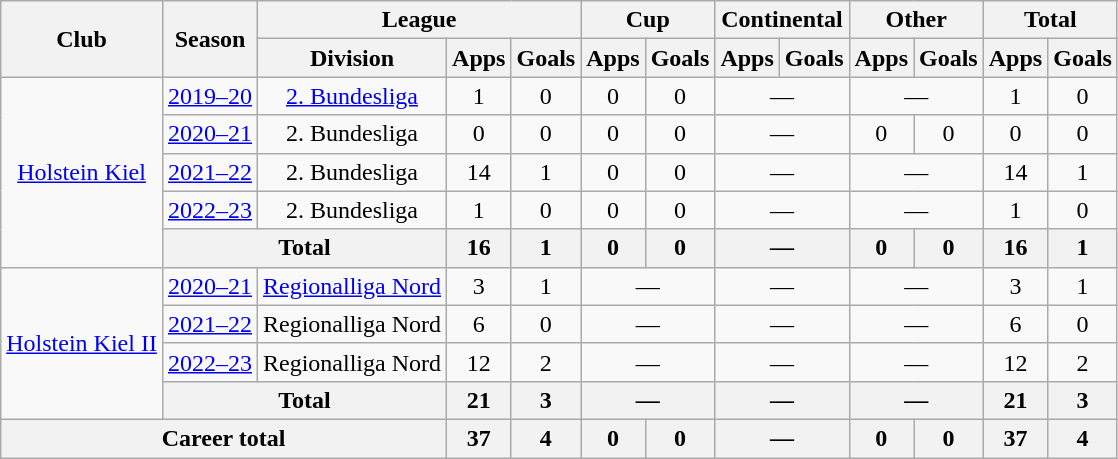<table class="wikitable" style="text-align:center">
<tr>
<th rowspan="2">Club</th>
<th rowspan="2">Season</th>
<th colspan="3">League</th>
<th colspan="2">Cup</th>
<th colspan="2">Continental</th>
<th colspan="2">Other</th>
<th colspan="2">Total</th>
</tr>
<tr>
<th>Division</th>
<th>Apps</th>
<th>Goals</th>
<th>Apps</th>
<th>Goals</th>
<th>Apps</th>
<th>Goals</th>
<th>Apps</th>
<th>Goals</th>
<th>Apps</th>
<th>Goals</th>
</tr>
<tr>
<td rowspan="5"><a href='#'>Holstein Kiel</a></td>
<td><a href='#'>2019–20</a></td>
<td><a href='#'>2. Bundesliga</a></td>
<td>1</td>
<td>0</td>
<td>0</td>
<td>0</td>
<td colspan="2">—</td>
<td colspan="2">—</td>
<td>1</td>
<td>0</td>
</tr>
<tr>
<td><a href='#'>2020–21</a></td>
<td>2. Bundesliga</td>
<td>0</td>
<td>0</td>
<td>0</td>
<td>0</td>
<td colspan="2">—</td>
<td>0</td>
<td>0</td>
<td>0</td>
<td>0</td>
</tr>
<tr>
<td><a href='#'>2021–22</a></td>
<td>2. Bundesliga</td>
<td>14</td>
<td>1</td>
<td>0</td>
<td>0</td>
<td colspan="2">—</td>
<td colspan="2">—</td>
<td>14</td>
<td>1</td>
</tr>
<tr>
<td><a href='#'>2022–23</a></td>
<td>2. Bundesliga</td>
<td>1</td>
<td>0</td>
<td>0</td>
<td>0</td>
<td colspan="2">—</td>
<td colspan="2">—</td>
<td>1</td>
<td>0</td>
</tr>
<tr>
<th colspan="2">Total</th>
<th>16</th>
<th>1</th>
<th>0</th>
<th>0</th>
<th colspan="2">—</th>
<th>0</th>
<th>0</th>
<th>16</th>
<th>1</th>
</tr>
<tr>
<td rowspan="4"><a href='#'>Holstein Kiel II</a></td>
<td><a href='#'>2020–21</a></td>
<td><a href='#'>Regionalliga Nord</a></td>
<td>3</td>
<td>1</td>
<td colspan="2">—</td>
<td colspan="2">—</td>
<td colspan="2">—</td>
<td>3</td>
<td>1</td>
</tr>
<tr>
<td><a href='#'>2021–22</a></td>
<td>Regionalliga Nord</td>
<td>6</td>
<td>0</td>
<td colspan="2">—</td>
<td colspan="2">—</td>
<td colspan="2">—</td>
<td>6</td>
<td>0</td>
</tr>
<tr>
<td><a href='#'>2022–23</a></td>
<td>Regionalliga Nord</td>
<td>12</td>
<td>2</td>
<td colspan="2">—</td>
<td colspan="2">—</td>
<td colspan="2">—</td>
<td>12</td>
<td>2</td>
</tr>
<tr>
<th colspan="2">Total</th>
<th>21</th>
<th>3</th>
<th colspan="2">—</th>
<th colspan="2">—</th>
<th colspan="2">—</th>
<th>21</th>
<th>3</th>
</tr>
<tr>
<th colspan="3">Career total</th>
<th>37</th>
<th>4</th>
<th>0</th>
<th>0</th>
<th colspan="2">—</th>
<th>0</th>
<th>0</th>
<th>37</th>
<th>4</th>
</tr>
</table>
